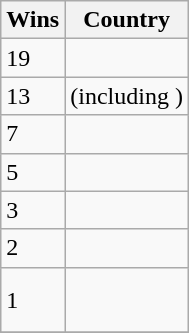<table class="wikitable">
<tr>
<th>Wins</th>
<th>Country</th>
</tr>
<tr>
<td>19</td>
<td></td>
</tr>
<tr>
<td>13</td>
<td> (including )</td>
</tr>
<tr>
<td>7</td>
<td></td>
</tr>
<tr>
<td>5</td>
<td><br></td>
</tr>
<tr>
<td>3</td>
<td><br></td>
</tr>
<tr>
<td>2</td>
<td><br></td>
</tr>
<tr>
<td>1</td>
<td><br><br></td>
</tr>
<tr>
</tr>
</table>
